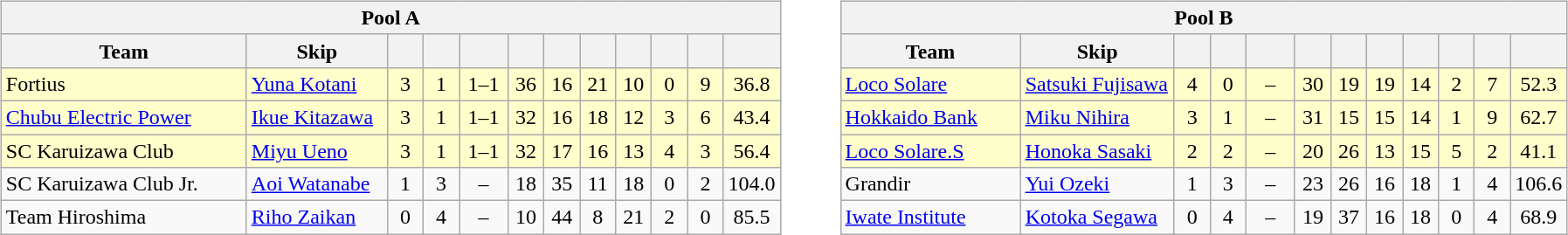<table table>
<tr>
<td valign=top width=10%><br><table class=wikitable style="text-align: center;">
<tr>
<th colspan=12>Pool A</th>
</tr>
<tr>
<th width=180>Team</th>
<th width=100>Skip</th>
<th width=20></th>
<th width=20></th>
<th width=30></th>
<th width=20></th>
<th width=20></th>
<th width=20></th>
<th width=20></th>
<th width=20></th>
<th width=20></th>
<th width=20></th>
</tr>
<tr bgcolor=#ffffcc>
<td style="text-align:left;"> Fortius</td>
<td style="text-align:left;"><a href='#'>Yuna Kotani</a></td>
<td>3</td>
<td>1</td>
<td>1–1</td>
<td>36</td>
<td>16</td>
<td>21</td>
<td>10</td>
<td>0</td>
<td>9</td>
<td>36.8</td>
</tr>
<tr bgcolor=#ffffcc>
<td style="text-align:left;"> <a href='#'>Chubu Electric Power</a></td>
<td style="text-align:left;"><a href='#'>Ikue Kitazawa</a></td>
<td>3</td>
<td>1</td>
<td>1–1</td>
<td>32</td>
<td>16</td>
<td>18</td>
<td>12</td>
<td>3</td>
<td>6</td>
<td>43.4</td>
</tr>
<tr bgcolor=#ffffcc>
<td style="text-align:left;"> SC Karuizawa Club</td>
<td style="text-align:left;"><a href='#'>Miyu Ueno</a></td>
<td>3</td>
<td>1</td>
<td>1–1</td>
<td>32</td>
<td>17</td>
<td>16</td>
<td>13</td>
<td>4</td>
<td>3</td>
<td>56.4</td>
</tr>
<tr>
<td style="text-align:left;"> SC Karuizawa Club Jr.</td>
<td style="text-align:left;"><a href='#'>Aoi Watanabe</a></td>
<td>1</td>
<td>3</td>
<td>–</td>
<td>18</td>
<td>35</td>
<td>11</td>
<td>18</td>
<td>0</td>
<td>2</td>
<td>104.0</td>
</tr>
<tr>
<td style="text-align:left;"> Team Hiroshima</td>
<td style="text-align:left;"><a href='#'>Riho Zaikan</a></td>
<td>0</td>
<td>4</td>
<td>–</td>
<td>10</td>
<td>44</td>
<td>8</td>
<td>21</td>
<td>2</td>
<td>0</td>
<td>85.5</td>
</tr>
</table>
</td>
<td valign=top width=10%><br><table class=wikitable col1left style="text-align: center;">
<tr>
<th colspan=12>Pool B</th>
</tr>
<tr>
<th width=130>Team</th>
<th width=110>Skip</th>
<th width=20></th>
<th width=20></th>
<th width=30></th>
<th width=20></th>
<th width=20></th>
<th width=20></th>
<th width=20></th>
<th width=20></th>
<th width=20></th>
<th width=20></th>
</tr>
<tr bgcolor=#ffffcc>
<td style="text-align:left;"> <a href='#'>Loco Solare</a></td>
<td style="text-align:left;"><a href='#'>Satsuki Fujisawa</a></td>
<td>4</td>
<td>0</td>
<td>–</td>
<td>30</td>
<td>19</td>
<td>19</td>
<td>14</td>
<td>2</td>
<td>7</td>
<td>52.3</td>
</tr>
<tr bgcolor=#ffffcc>
<td style="text-align:left;"> <a href='#'>Hokkaido Bank</a></td>
<td style="text-align:left;"><a href='#'>Miku Nihira</a></td>
<td>3</td>
<td>1</td>
<td>–</td>
<td>31</td>
<td>15</td>
<td>15</td>
<td>14</td>
<td>1</td>
<td>9</td>
<td>62.7</td>
</tr>
<tr bgcolor=#ffffcc>
<td style="text-align:left;"> <a href='#'>Loco Solare.S</a></td>
<td style="text-align:left;"><a href='#'>Honoka Sasaki</a></td>
<td>2</td>
<td>2</td>
<td>–</td>
<td>20</td>
<td>26</td>
<td>13</td>
<td>15</td>
<td>5</td>
<td>2</td>
<td>41.1</td>
</tr>
<tr>
<td style="text-align:left;"> Grandir</td>
<td style="text-align:left;"><a href='#'>Yui Ozeki</a></td>
<td>1</td>
<td>3</td>
<td>–</td>
<td>23</td>
<td>26</td>
<td>16</td>
<td>18</td>
<td>1</td>
<td>4</td>
<td>106.6</td>
</tr>
<tr>
<td style="text-align:left;"> <a href='#'>Iwate Institute</a></td>
<td style="text-align:left;"><a href='#'>Kotoka Segawa</a></td>
<td>0</td>
<td>4</td>
<td>–</td>
<td>19</td>
<td>37</td>
<td>16</td>
<td>18</td>
<td>0</td>
<td>4</td>
<td>68.9</td>
</tr>
</table>
</td>
</tr>
</table>
